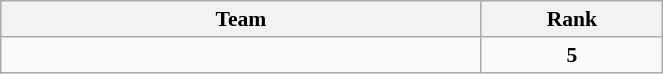<table class="wikitable" width="35%" style="text-align:left; font-size:90%">
<tr>
<th width="13%">Team</th>
<th width="4%">Rank</th>
</tr>
<tr>
<td></td>
<td align=center><strong>5</strong></td>
</tr>
</table>
